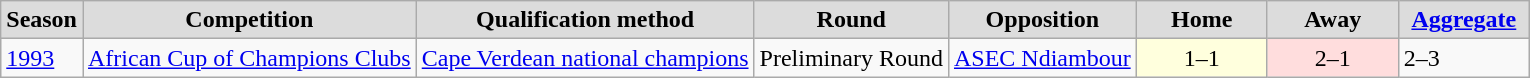<table class="sortable plainrowheaders wikitable">
<tr>
<th style="background:#DCDCDC">Season</th>
<th style="background:#DCDCDC">Competition</th>
<th style="background:#DCDCDC">Qualification method</th>
<th style="background:#DCDCDC">Round</th>
<th style="background:#DCDCDC">Opposition</th>
<th width="80" style="background:#DCDCDC">Home</th>
<th width="80" style="background:#DCDCDC">Away</th>
<th width="80" style="background:#DCDCDC"><a href='#'>Aggregate</a></th>
</tr>
<tr>
<td><a href='#'>1993</a></td>
<td><a href='#'>African Cup of Champions Clubs</a></td>
<td><a href='#'>Cape Verdean national champions</a></td>
<td align=left>Preliminary Round</td>
<td align=left>  <a href='#'>ASEC Ndiambour</a></td>
<td style="background:#ffd; text-align:center">1–1</td>
<td style="background:#fdd; text-align:center">2–1</td>
<td>2–3</td>
</tr>
</table>
